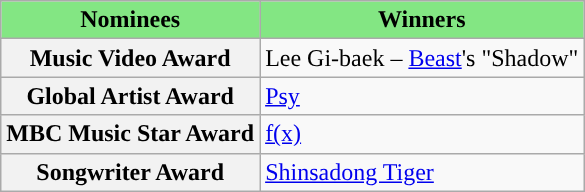<table class="wikitable plainrowheaders">
<tr>
<th style="background:#83e683;">Nominees</th>
<th style="background:#83e683;">Winners</th>
</tr>
<tr>
<th scope="row">Music Video Award</th>
<td>Lee Gi-baek – <a href='#'>Beast</a>'s "Shadow"</td>
</tr>
<tr>
<th scope="row">Global Artist Award</th>
<td><a href='#'>Psy</a></td>
</tr>
<tr>
<th scope="row">MBC Music Star Award</th>
<td><a href='#'>f(x)</a></td>
</tr>
<tr>
<th scope="row">Songwriter Award</th>
<td><a href='#'>Shinsadong Tiger</a></td>
</tr>
</table>
